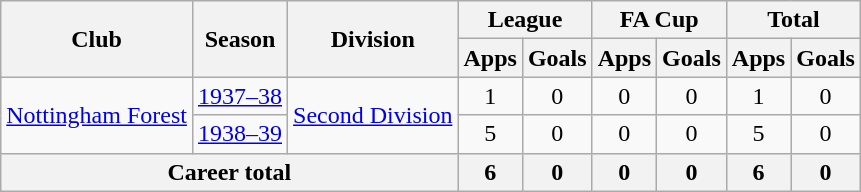<table class="wikitable" style="text-align:center;">
<tr>
<th rowspan="2">Club</th>
<th rowspan="2">Season</th>
<th rowspan="2">Division</th>
<th colspan="2">League</th>
<th colspan="2">FA Cup</th>
<th colspan="2">Total</th>
</tr>
<tr>
<th>Apps</th>
<th>Goals</th>
<th>Apps</th>
<th>Goals</th>
<th>Apps</th>
<th>Goals</th>
</tr>
<tr>
<td rowspan="2"><a href='#'>Nottingham Forest</a></td>
<td><a href='#'>1937–38</a></td>
<td rowspan="2"><a href='#'>Second Division</a></td>
<td>1</td>
<td>0</td>
<td>0</td>
<td>0</td>
<td>1</td>
<td>0</td>
</tr>
<tr>
<td><a href='#'>1938–39</a></td>
<td>5</td>
<td>0</td>
<td>0</td>
<td>0</td>
<td>5</td>
<td>0</td>
</tr>
<tr>
<th colspan="3">Career total</th>
<th>6</th>
<th>0</th>
<th>0</th>
<th>0</th>
<th>6</th>
<th>0</th>
</tr>
</table>
